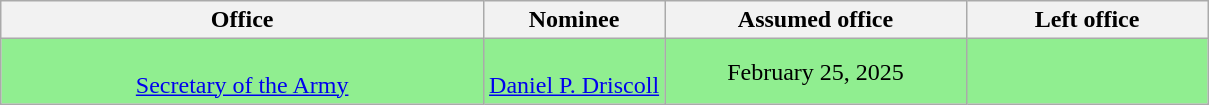<table class="wikitable sortable" style="text-align:center">
<tr>
<th style="width:40%;">Office</th>
<th style="width:15%;">Nominee</th>
<th style="width:25%;" data-sort-="" type="date">Assumed office</th>
<th style="width:20%;" data-sort-="" type="date">Left office</th>
</tr>
<tr style="background:lightgreen">
<td><br><a href='#'>Secretary of the Army</a></td>
<td><br><a href='#'>Daniel P. Driscoll</a></td>
<td>February 25, 2025</td>
<td></td>
</tr>
</table>
